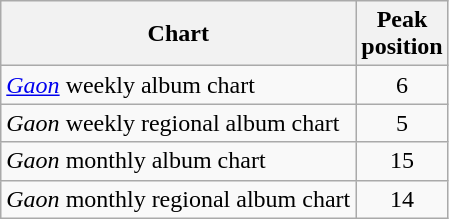<table class="wikitable sortable">
<tr>
<th>Chart</th>
<th>Peak<br>position</th>
</tr>
<tr>
<td><em><a href='#'>Gaon</a></em> weekly album chart</td>
<td style="text-align:center;">6</td>
</tr>
<tr>
<td><em>Gaon</em> weekly regional album chart</td>
<td style="text-align:center;">5</td>
</tr>
<tr>
<td><em>Gaon</em> monthly album chart</td>
<td style="text-align:center;">15</td>
</tr>
<tr>
<td><em>Gaon</em> monthly regional album chart</td>
<td style="text-align:center;">14</td>
</tr>
</table>
